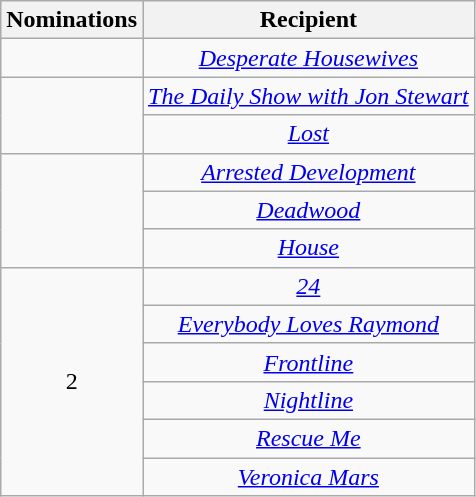<table class="wikitable sortable" style="text-align: center">
<tr>
<th scope="col" style="width:55px;">Nominations</th>
<th scope="col" style="text-align:center;">Recipient</th>
</tr>
<tr>
<td rowspan="1"></td>
<td><em><a href='#'>Desperate Housewives</a></em></td>
</tr>
<tr>
<td rowspan="2"></td>
<td><em><a href='#'>The Daily Show with Jon Stewart</a></em></td>
</tr>
<tr>
<td><em><a href='#'>Lost</a></em></td>
</tr>
<tr>
<td rowspan="3"></td>
<td><em><a href='#'>Arrested Development</a></em></td>
</tr>
<tr>
<td><em><a href='#'>Deadwood</a></em></td>
</tr>
<tr>
<td><em><a href='#'>House</a></em></td>
</tr>
<tr>
<td rowspan="6" style="text-align:center">2</td>
<td><em><a href='#'>24</a></em></td>
</tr>
<tr>
<td><em><a href='#'>Everybody Loves Raymond</a></em></td>
</tr>
<tr>
<td><em><a href='#'>Frontline</a></em></td>
</tr>
<tr>
<td><em><a href='#'>Nightline</a></em></td>
</tr>
<tr>
<td><em><a href='#'>Rescue Me</a></em></td>
</tr>
<tr>
<td><em><a href='#'>Veronica Mars</a></em></td>
</tr>
</table>
